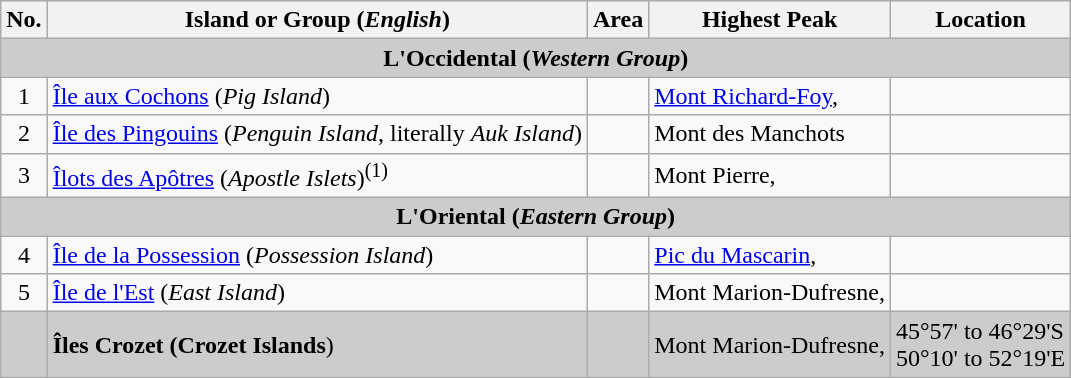<table class="wikitable">
<tr>
<th>No.</th>
<th>Island or Group (<em>English</em>)</th>
<th>Area</th>
<th>Highest Peak</th>
<th>Location</th>
</tr>
<tr>
<td colspan="5" style="text-align:center; background:#ccc;"><strong>L'Occidental (<em>Western Group</em>)</strong></td>
</tr>
<tr>
<td style="text-align:center;">1</td>
<td><a href='#'>Île aux Cochons</a> (<em>Pig Island</em>)</td>
<td style="text-align:center;"></td>
<td><a href='#'>Mont Richard-Foy</a>, </td>
<td></td>
</tr>
<tr>
<td style="text-align:center;">2</td>
<td><a href='#'>Île des Pingouins</a> (<em>Penguin Island</em>, literally <em>Auk Island</em>)</td>
<td style="text-align:center;"></td>
<td>Mont des Manchots </td>
<td></td>
</tr>
<tr>
<td style="text-align:center;">3</td>
<td><a href='#'>Îlots des Apôtres</a> (<em>Apostle Islets</em>)<sup>(1)</sup></td>
<td style="text-align:center;"></td>
<td>Mont Pierre, </td>
<td></td>
</tr>
<tr>
<td colspan="5" style="text-align:center; background:#ccc;"><strong>L'Oriental (<em>Eastern Group</em>)</strong></td>
</tr>
<tr>
<td style="text-align:center;">4</td>
<td><a href='#'>Île de la Possession</a> (<em>Possession Island</em>)</td>
<td style="text-align:center;"></td>
<td><a href='#'>Pic du Mascarin</a>, </td>
<td></td>
</tr>
<tr>
<td style="text-align:center;">5</td>
<td><a href='#'>Île de l'Est</a> (<em>East Island</em>)</td>
<td style="text-align:center;"></td>
<td>Mont Marion-Dufresne, </td>
<td></td>
</tr>
<tr style="background:#ccc;">
<td> </td>
<td><strong>Îles Crozet (Crozet Islands</strong>)</td>
<td style="text-align:center;"></td>
<td>Mont Marion-Dufresne, </td>
<td>45°57' to 46°29'S<br>50°10' to 52°19'E</td>
</tr>
</table>
